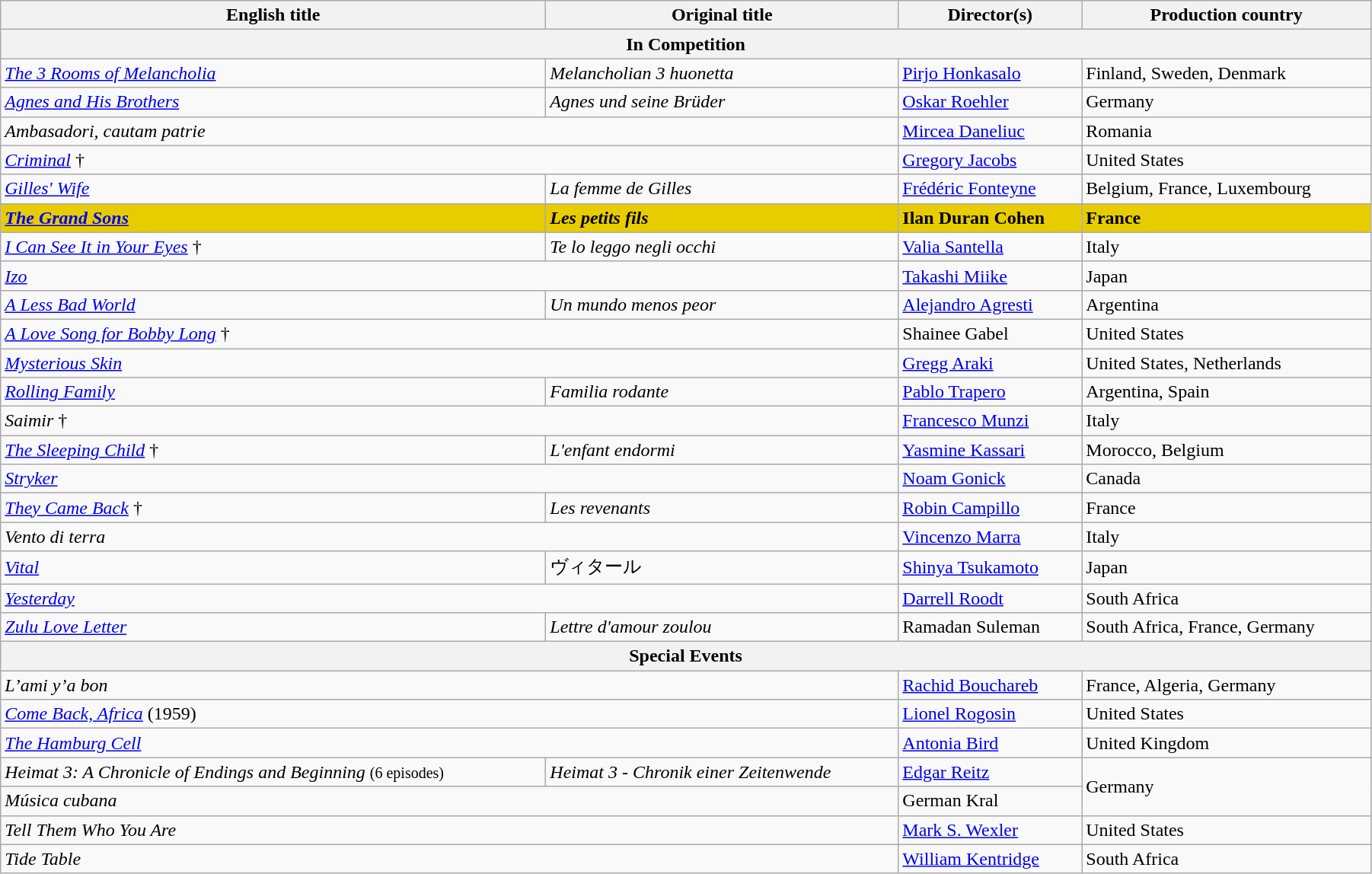<table class="wikitable" style="width:95%; margin-bottom:0px">
<tr>
<th>English title</th>
<th>Original title</th>
<th>Director(s)</th>
<th>Production country</th>
</tr>
<tr>
<th colspan=4>In Competition</th>
</tr>
<tr>
<td data-sort-value="3"><em><a href='#'>The 3 Rooms of Melancholia</a></em></td>
<td><em>Melancholian 3 huonetta</em></td>
<td data-sort-value="Honkasalo"><a href='#'>Pirjo Honkasalo</a></td>
<td>Finland, Sweden, Denmark</td>
</tr>
<tr>
<td><em><a href='#'>Agnes and His Brothers</a></em></td>
<td><em>Agnes und seine Brüder</em></td>
<td data-sort-value="Roehler"><a href='#'>Oskar Roehler</a></td>
<td>Germany</td>
</tr>
<tr>
<td colspan="2"><em>Ambasadori, cautam patrie</em></td>
<td><a href='#'>Mircea Daneliuc</a></td>
<td>Romania</td>
</tr>
<tr>
<td colspan=2><em><a href='#'>Criminal</a></em> †</td>
<td data-sort-value="Jacobs"><a href='#'>Gregory Jacobs</a></td>
<td>United States</td>
</tr>
<tr>
<td><em><a href='#'>Gilles' Wife</a></em></td>
<td data-sort-value="Femme"><em>La femme de Gilles</em></td>
<td data-sort-value="Fonteyne"><a href='#'>Frédéric Fonteyne</a></td>
<td>Belgium, France, Luxembourg</td>
</tr>
<tr style="background:#E7CD00;">
<td data-sort-value="Grand"><strong><em><a href='#'>The Grand Sons</a></em></strong></td>
<td data-sort-value="Petits"><strong><em>Les petits fils</em></strong></td>
<td data-sort-value="Duran Cohen"><strong>Ilan Duran Cohen</strong></td>
<td><strong>France</strong></td>
</tr>
<tr>
<td><em><a href='#'>I Can See It in Your Eyes</a></em> †</td>
<td><em>Te lo leggo negli occhi</em></td>
<td data-sort-value="Santella"><a href='#'>Valia Santella</a></td>
<td>Italy</td>
</tr>
<tr>
<td colspan=2><em><a href='#'>Izo</a></em></td>
<td data-sort-value="Miike"><a href='#'>Takashi Miike</a></td>
<td>Japan</td>
</tr>
<tr>
<td data-sort-value="Less"><em><a href='#'>A Less Bad World</a></em></td>
<td data-sort-value="Menos"><em>Un mundo menos peor</em></td>
<td data-sort-value="Agresti"><a href='#'>Alejandro Agresti</a></td>
<td>Argentina</td>
</tr>
<tr>
<td colspan=2 data-sort-value="Love"><em><a href='#'>A Love Song for Bobby Long</a></em> †</td>
<td data-sort-value="Gabel">Shainee Gabel</td>
<td>United States</td>
</tr>
<tr>
<td colspan=2><em><a href='#'>Mysterious Skin</a></em></td>
<td data-sort-value="Araki"><a href='#'>Gregg Araki</a></td>
<td>United States, Netherlands</td>
</tr>
<tr>
<td><em><a href='#'>Rolling Family</a></em></td>
<td><em>Familia rodante</em></td>
<td data-sort-value="Trapero"><a href='#'>Pablo Trapero</a></td>
<td>Argentina, Spain</td>
</tr>
<tr>
<td colspan=2><em>Saimir</em> †</td>
<td data-sort-value="Munzi"><a href='#'>Francesco Munzi</a></td>
<td>Italy</td>
</tr>
<tr>
<td data-sort-value="Sleeping"><em><a href='#'>The Sleeping Child</a></em> †</td>
<td data-sort-value="Enfant"><em>L'enfant endormi</em></td>
<td data-sort-value="Kassari"><a href='#'>Yasmine Kassari</a></td>
<td>Morocco, Belgium</td>
</tr>
<tr>
<td colspan=2><em><a href='#'>Stryker</a></em></td>
<td data-sort-value="Gonick"><a href='#'>Noam Gonick</a></td>
<td>Canada</td>
</tr>
<tr>
<td><em><a href='#'>They Came Back</a></em> †</td>
<td><em>Les revenants</em></td>
<td data-sort-value="Campillo"><a href='#'>Robin Campillo</a></td>
<td>France</td>
</tr>
<tr>
<td colspan="2"><em>Vento di terra</em></td>
<td><a href='#'>Vincenzo Marra</a></td>
<td>Italy</td>
</tr>
<tr>
<td><em><a href='#'>Vital</a></em></td>
<td>ヴィタール</td>
<td data-sort-value="Tsukamoto"><a href='#'>Shinya Tsukamoto</a></td>
<td>Japan</td>
</tr>
<tr>
<td colspan=2><em><a href='#'>Yesterday</a></em></td>
<td data-sort-value="Roodt"><a href='#'>Darrell Roodt</a></td>
<td>South Africa</td>
</tr>
<tr>
<td><em><a href='#'>Zulu Love Letter</a></em></td>
<td><em>Lettre d'amour zoulou</em></td>
<td data-sort-value="Suleman">Ramadan Suleman</td>
<td>South Africa, France, Germany</td>
</tr>
<tr>
<th colspan="4">Special Events</th>
</tr>
<tr>
<td colspan="2"><em>L’ami y’a bon</em></td>
<td><a href='#'>Rachid Bouchareb</a></td>
<td>France, Algeria, Germany</td>
</tr>
<tr>
<td colspan="2"><em><a href='#'>Come Back, Africa</a></em> (1959)</td>
<td><a href='#'>Lionel Rogosin</a></td>
<td>United States</td>
</tr>
<tr>
<td colspan="2"><em><a href='#'>The Hamburg Cell</a></em></td>
<td><a href='#'>Antonia Bird</a></td>
<td>United Kingdom</td>
</tr>
<tr>
<td><em>Heimat 3: A Chronicle of Endings and Beginning</em> <small>(6 episodes)</small></td>
<td><em>Heimat 3 - Chronik einer Zeitenwende</em></td>
<td><a href='#'>Edgar Reitz</a></td>
<td rowspan="2">Germany</td>
</tr>
<tr>
<td colspan="2"><em>Música cubana</em></td>
<td>German Kral</td>
</tr>
<tr>
<td colspan="2"><em>Tell Them Who You Are</em></td>
<td><a href='#'>Mark S. Wexler</a></td>
<td>United States</td>
</tr>
<tr>
<td colspan="2"><em>Tide Table</em></td>
<td><a href='#'>William Kentridge</a></td>
<td>South Africa</td>
</tr>
</table>
